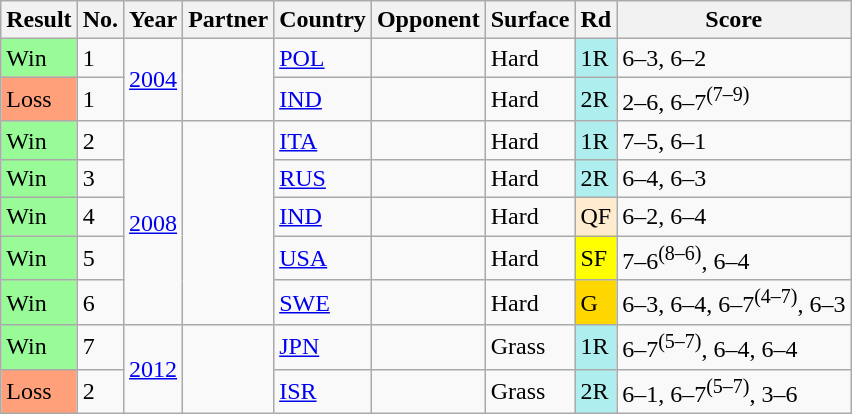<table class="wikitable sortable" style=font-size:100%>
<tr>
<th scope="col">Result</th>
<th scope="col" class="unsortable">No.</th>
<th scope="col">Year</th>
<th scope="col">Partner</th>
<th scope="col" class="unsortable">Country</th>
<th scope="col">Opponent</th>
<th scope="col">Surface</th>
<th scope="col">Rd</th>
<th scope="col" class="unsortable">Score</th>
</tr>
<tr>
<td bgcolor=98FB98>Win</td>
<td>1</td>
<td rowspan=2><a href='#'>2004</a></td>
<td rowspan=2></td>
<td> <a href='#'>POL</a></td>
<td data-sort-value="Matkowski, Marcin"><br></td>
<td>Hard</td>
<td style="background:#afeeee;">1R</td>
<td>6–3, 6–2</td>
</tr>
<tr>
<td style="background:#ffa07a;">Loss</td>
<td>1</td>
<td> <a href='#'>IND</a></td>
<td data-sort-value="Paes, Leander"><br></td>
<td>Hard</td>
<td style="background:#afeeee;">2R</td>
<td>2–6, 6–7<sup>(7–9)</sup></td>
</tr>
<tr>
<td bgcolor=98FB98>Win</td>
<td>2</td>
<td rowspan=5><a href='#'>2008</a></td>
<td rowspan=5></td>
<td> <a href='#'>ITA</a></td>
<td data-sort-value="Seppi, Andreas"><br></td>
<td>Hard</td>
<td style="background:#afeeee;">1R</td>
<td>7–5, 6–1</td>
</tr>
<tr>
<td bgcolor=98FB98>Win</td>
<td>3</td>
<td> <a href='#'>RUS</a></td>
<td data-sort-value="Youzhny, Mikhail"><br></td>
<td>Hard</td>
<td style="background:#afeeee;">2R</td>
<td>6–4, 6–3</td>
</tr>
<tr>
<td bgcolor=98FB98>Win</td>
<td>4</td>
<td> <a href='#'>IND</a></td>
<td data-sort-value="Paes, Leander"><br></td>
<td>Hard</td>
<td style="background:#ffebcd;" data-sort- value="6R">QF</td>
<td>6–2, 6–4</td>
</tr>
<tr>
<td bgcolor=98FB98>Win</td>
<td>5</td>
<td> <a href='#'>USA</a></td>
<td data-sort-value="Bryan, Mike"><br></td>
<td>Hard</td>
<td style="background:yellow;" data-sort- value="7R">SF</td>
<td>7–6<sup>(8–6)</sup>, 6–4</td>
</tr>
<tr>
<td bgcolor=98FB98>Win</td>
<td>6</td>
<td> <a href='#'>SWE</a></td>
<td data-sort-value="Johansson, Thomas"><br></td>
<td>Hard</td>
<td style="background:gold;" data-sort- value="9R">G</td>
<td>6–3, 6–4, 6–7<sup>(4–7)</sup>, 6–3</td>
</tr>
<tr>
<td bgcolor=98FB98>Win</td>
<td>7</td>
<td rowspan=2><a href='#'>2012</a></td>
<td rowspan=2></td>
<td> <a href='#'>JPN</a></td>
<td data-sort-value="Soeda, Go"><br></td>
<td>Grass</td>
<td style="background:#afeeee;">1R</td>
<td>6–7<sup>(5–7)</sup>, 6–4, 6–4</td>
</tr>
<tr>
<td style="background:#ffa07a;">Loss</td>
<td>2</td>
<td> <a href='#'>ISR</a></td>
<td data-sort-value="Ram, Andy"><br></td>
<td>Grass</td>
<td style="background:#afeeee;">2R</td>
<td>6–1, 6–7<sup>(5–7)</sup>, 3–6</td>
</tr>
</table>
